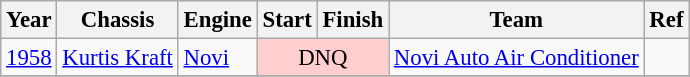<table class="wikitable" style="font-size: 95%;">
<tr>
<th>Year</th>
<th>Chassis</th>
<th>Engine</th>
<th>Start</th>
<th>Finish</th>
<th>Team</th>
<th>Ref</th>
</tr>
<tr>
<td><a href='#'>1958</a></td>
<td><a href='#'>Kurtis Kraft</a></td>
<td><a href='#'>Novi</a></td>
<td colspan=2 align=center style="background:#FFCFCF;">DNQ</td>
<td><a href='#'>Novi Auto Air Conditioner</a></td>
<td></td>
</tr>
<tr>
</tr>
</table>
